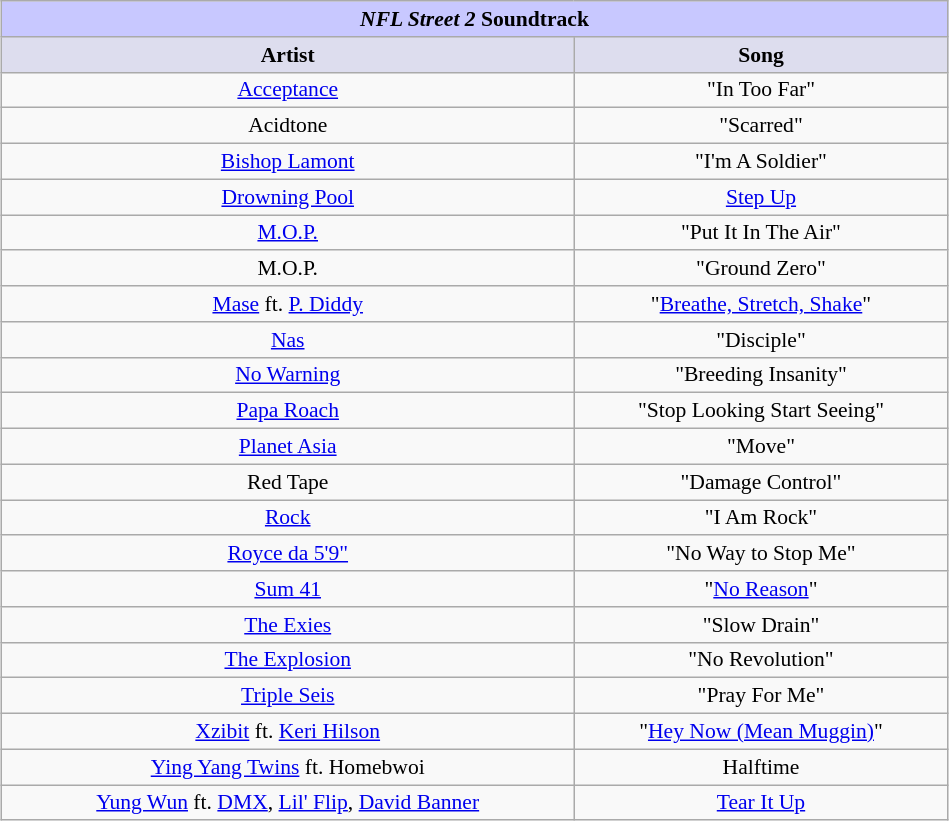<table class="wikitable" style="font-size:90%; text-align:center; width:50%; margin: 5px;">
<tr>
<th colspan="2" style="background:#C8C8FF;"><em>NFL Street 2</em> Soundtrack</th>
</tr>
<tr>
<th style="background:#dde;">Artist</th>
<th style="background:#dde;">Song</th>
</tr>
<tr>
<td><a href='#'>Acceptance</a></td>
<td>"In Too Far"</td>
</tr>
<tr>
<td>Acidtone</td>
<td>"Scarred"</td>
</tr>
<tr>
<td><a href='#'>Bishop Lamont</a></td>
<td>"I'm A Soldier"</td>
</tr>
<tr>
<td><a href='#'>Drowning Pool</a></td>
<td><a href='#'>Step Up</a></td>
</tr>
<tr>
<td><a href='#'>M.O.P.</a></td>
<td>"Put It In The Air"</td>
</tr>
<tr>
<td>M.O.P.</td>
<td>"Ground Zero"</td>
</tr>
<tr>
<td><a href='#'>Mase</a> ft. <a href='#'>P. Diddy</a></td>
<td>"<a href='#'>Breathe, Stretch, Shake</a>"</td>
</tr>
<tr>
<td><a href='#'>Nas</a></td>
<td>"Disciple"</td>
</tr>
<tr>
<td><a href='#'>No Warning</a></td>
<td>"Breeding Insanity"</td>
</tr>
<tr>
<td><a href='#'>Papa Roach</a></td>
<td>"Stop Looking Start Seeing"</td>
</tr>
<tr>
<td><a href='#'>Planet Asia</a></td>
<td>"Move"</td>
</tr>
<tr>
<td>Red Tape</td>
<td>"Damage Control"</td>
</tr>
<tr>
<td><a href='#'>Rock</a></td>
<td>"I Am Rock"</td>
</tr>
<tr>
<td><a href='#'>Royce da 5'9"</a></td>
<td>"No Way to Stop Me"</td>
</tr>
<tr>
<td><a href='#'>Sum 41</a></td>
<td>"<a href='#'>No Reason</a>"</td>
</tr>
<tr>
<td><a href='#'>The Exies</a></td>
<td>"Slow Drain"</td>
</tr>
<tr>
<td><a href='#'>The Explosion</a></td>
<td>"No Revolution"</td>
</tr>
<tr>
<td><a href='#'>Triple Seis</a></td>
<td>"Pray For Me"</td>
</tr>
<tr>
<td><a href='#'>Xzibit</a> ft. <a href='#'>Keri Hilson</a></td>
<td>"<a href='#'>Hey Now (Mean Muggin)</a>"</td>
</tr>
<tr>
<td><a href='#'>Ying Yang Twins</a> ft. Homebwoi</td>
<td>Halftime</td>
</tr>
<tr>
<td><a href='#'>Yung Wun</a> ft. <a href='#'>DMX</a>, <a href='#'>Lil' Flip</a>, <a href='#'>David Banner</a></td>
<td><a href='#'>Tear It Up</a></td>
</tr>
</table>
